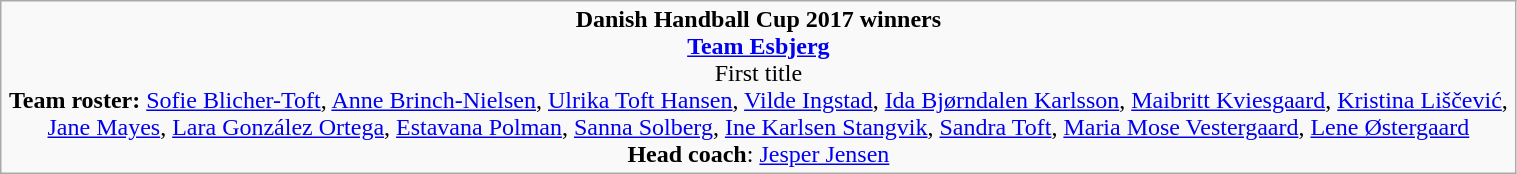<table class="wikitable" width=80%>
<tr align=center>
<td><strong>Danish Handball Cup 2017 winners</strong><br><strong><a href='#'>Team Esbjerg</a></strong><br>First title<br><strong>Team roster:</strong> <a href='#'>Sofie Blicher-Toft</a>, <a href='#'>Anne Brinch-Nielsen</a>, <a href='#'>Ulrika Toft Hansen</a>, <a href='#'>Vilde Ingstad</a>, <a href='#'>Ida Bjørndalen Karlsson</a>, <a href='#'>Maibritt Kviesgaard</a>, <a href='#'>Kristina Liščević</a>, <a href='#'>Jane Mayes</a>, <a href='#'>Lara González Ortega</a>, <a href='#'>Estavana Polman</a>, <a href='#'>Sanna Solberg</a>, <a href='#'>Ine Karlsen Stangvik</a>, <a href='#'>Sandra Toft</a>, <a href='#'>Maria Mose Vestergaard</a>, <a href='#'>Lene Østergaard</a> <br><strong>Head coach</strong>: <a href='#'>Jesper Jensen</a></td>
</tr>
</table>
